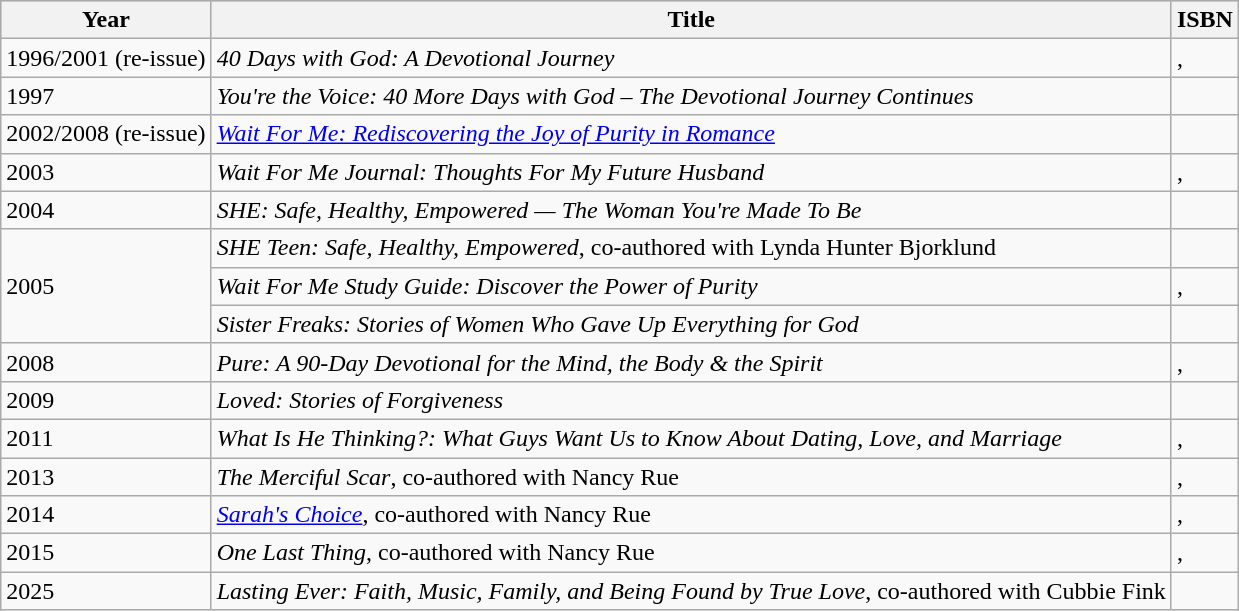<table class="wikitable">
<tr style="background:#ccc; text-align:center;">
<th>Year</th>
<th>Title</th>
<th>ISBN</th>
</tr>
<tr>
<td>1996/2001 (re-issue)</td>
<td><em>40 Days with God: A Devotional Journey</em></td>
<td>, </td>
</tr>
<tr>
<td>1997</td>
<td><em>You're the Voice: 40 More Days with God – The Devotional Journey Continues</em></td>
<td></td>
</tr>
<tr>
<td>2002/2008 (re-issue)</td>
<td><em><a href='#'>Wait For Me: Rediscovering the Joy of Purity in Romance</a></em></td>
<td></td>
</tr>
<tr>
<td>2003</td>
<td><em>Wait For Me Journal: Thoughts For My Future Husband</em></td>
<td>, </td>
</tr>
<tr>
<td>2004</td>
<td><em>SHE: Safe, Healthy, Empowered — The Woman You're Made To Be</em></td>
<td></td>
</tr>
<tr>
<td rowspan="3">2005</td>
<td><em>SHE Teen: Safe, Healthy, Empowered</em>, co-authored with Lynda Hunter Bjorklund</td>
<td></td>
</tr>
<tr>
<td><em>Wait For Me Study Guide: Discover the Power of Purity</em></td>
<td>, </td>
</tr>
<tr>
<td><em>Sister Freaks: Stories of Women Who Gave Up Everything for God</em></td>
<td></td>
</tr>
<tr>
<td>2008</td>
<td><em>Pure: A 90-Day Devotional for the Mind, the Body & the Spirit</em></td>
<td>, </td>
</tr>
<tr>
<td>2009</td>
<td><em>Loved: Stories of Forgiveness</em></td>
<td></td>
</tr>
<tr>
<td>2011</td>
<td><em>What Is He Thinking?: What Guys Want Us to Know About Dating, Love, and Marriage</em></td>
<td>, </td>
</tr>
<tr>
<td>2013</td>
<td><em>The Merciful Scar</em>, co-authored with Nancy Rue</td>
<td>, </td>
</tr>
<tr>
<td>2014</td>
<td><em><a href='#'>Sarah's Choice</a></em>, co-authored with Nancy Rue</td>
<td>, </td>
</tr>
<tr>
<td>2015</td>
<td><em>One Last Thing</em>, co-authored with Nancy Rue</td>
<td>, </td>
</tr>
<tr>
<td>2025</td>
<td><em>Lasting Ever: Faith, Music, Family, and Being Found by True Love</em>, co-authored with Cubbie Fink</td>
<td></td>
</tr>
</table>
